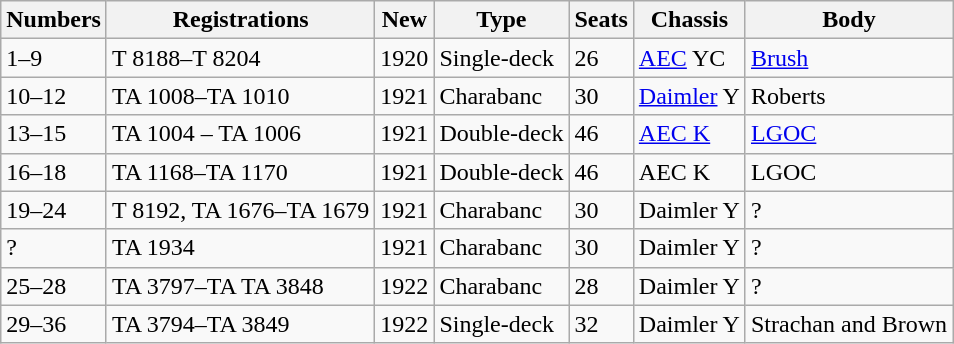<table class="wikitable">
<tr>
<th>Numbers</th>
<th>Registrations</th>
<th>New</th>
<th>Type</th>
<th>Seats</th>
<th>Chassis</th>
<th>Body</th>
</tr>
<tr>
<td>1–9</td>
<td>T 8188–T 8204</td>
<td>1920</td>
<td>Single-deck</td>
<td>26</td>
<td><a href='#'>AEC</a> YC</td>
<td><a href='#'>Brush</a></td>
</tr>
<tr>
<td>10–12</td>
<td>TA 1008–TA 1010</td>
<td>1921</td>
<td>Charabanc</td>
<td>30</td>
<td><a href='#'>Daimler</a> Y</td>
<td>Roberts</td>
</tr>
<tr>
<td>13–15</td>
<td>TA 1004 – TA 1006</td>
<td>1921</td>
<td>Double-deck</td>
<td>46</td>
<td><a href='#'>AEC K</a></td>
<td><a href='#'>LGOC</a></td>
</tr>
<tr>
<td>16–18</td>
<td>TA 1168–TA 1170</td>
<td>1921</td>
<td>Double-deck</td>
<td>46</td>
<td>AEC K</td>
<td>LGOC</td>
</tr>
<tr>
<td>19–24</td>
<td>T 8192, TA 1676–TA 1679</td>
<td>1921</td>
<td>Charabanc</td>
<td>30</td>
<td>Daimler Y</td>
<td>?</td>
</tr>
<tr>
<td>?</td>
<td>TA 1934</td>
<td>1921</td>
<td>Charabanc</td>
<td>30</td>
<td>Daimler Y</td>
<td>?</td>
</tr>
<tr>
<td>25–28</td>
<td>TA 3797–TA TA 3848</td>
<td>1922</td>
<td>Charabanc</td>
<td>28</td>
<td>Daimler Y</td>
<td>?</td>
</tr>
<tr>
<td>29–36</td>
<td>TA 3794–TA 3849</td>
<td>1922</td>
<td>Single-deck</td>
<td>32</td>
<td>Daimler Y</td>
<td>Strachan and Brown</td>
</tr>
</table>
